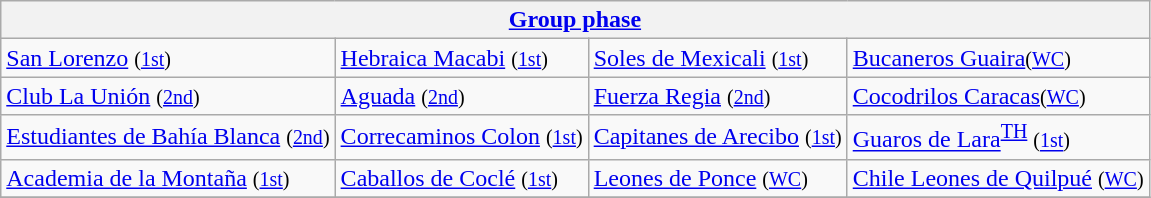<table class="wikitable" style="white-space: nowrap;">
<tr>
<th colspan=4><a href='#'>Group phase</a></th>
</tr>
<tr>
<td> <a href='#'>San Lorenzo</a> <small>(<a href='#'>1st</a>)</small></td>
<td> <a href='#'>Hebraica Macabi</a> <small>(<a href='#'>1st</a>)</small></td>
<td> <a href='#'>Soles de Mexicali</a> <small>(<a href='#'>1st</a>)</small></td>
<td> <a href='#'>Bucaneros Guaira</a><small>(<a href='#'>WC</a>)</small></td>
</tr>
<tr>
<td> <a href='#'>Club La Unión</a> <small>(<a href='#'>2nd</a>)</small></td>
<td> <a href='#'>Aguada</a> <small>(<a href='#'>2nd</a>)</small></td>
<td> <a href='#'>Fuerza Regia</a> <small>(<a href='#'>2nd</a>)</small></td>
<td> <a href='#'>Cocodrilos Caracas</a><small>(<a href='#'>WC</a>)</small></td>
</tr>
<tr>
<td> <a href='#'>Estudiantes de Bahía Blanca</a> <small>(<a href='#'>2nd</a>)</small></td>
<td> <a href='#'>Correcaminos Colon</a> <small>(<a href='#'>1st</a>)</small></td>
<td> <a href='#'>Capitanes de Arecibo</a> <small>(<a href='#'>1st</a>)</small></td>
<td> <a href='#'>Guaros de Lara</a><sup><a href='#'>TH</a></sup> <small>(<a href='#'>1st</a>)</small></td>
</tr>
<tr>
<td> <a href='#'>Academia de la Montaña</a> <small>(<a href='#'>1st</a>)</small></td>
<td> <a href='#'>Caballos de Coclé</a> <small>(<a href='#'>1st</a>)</small></td>
<td> <a href='#'>Leones de Ponce</a> <small>(<a href='#'>WC</a>)</small></td>
<td> <a href='#'>Chile Leones de Quilpué</a> <small>(<a href='#'>WC</a>)</small></td>
</tr>
<tr>
</tr>
</table>
